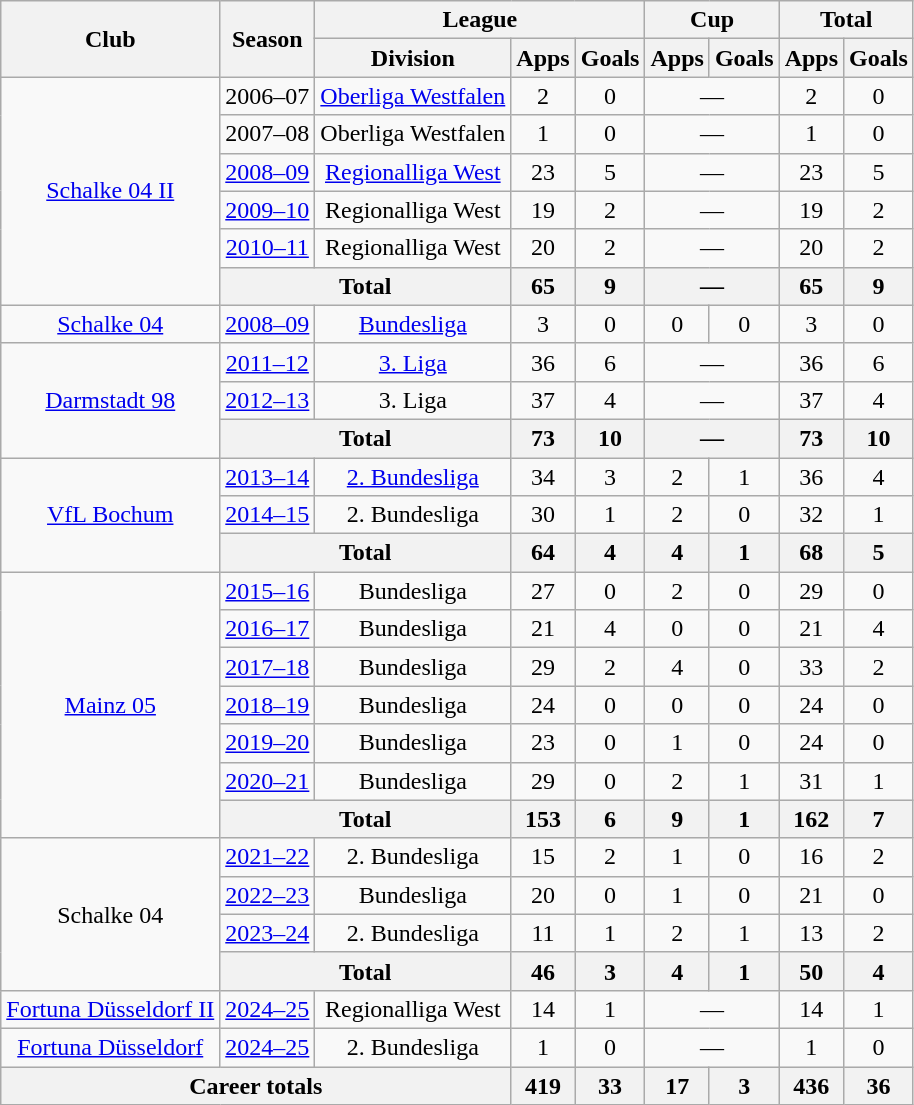<table class="wikitable nowrap" style="text-align: center">
<tr>
<th rowspan=2>Club</th>
<th rowspan=2>Season</th>
<th colspan=3>League</th>
<th colspan=2>Cup</th>
<th colspan="2">Total</th>
</tr>
<tr>
<th>Division</th>
<th>Apps</th>
<th>Goals</th>
<th>Apps</th>
<th>Goals</th>
<th>Apps</th>
<th>Goals</th>
</tr>
<tr>
<td rowspan=6><a href='#'>Schalke 04 II</a></td>
<td>2006–07</td>
<td><a href='#'>Oberliga Westfalen</a></td>
<td>2</td>
<td>0</td>
<td colspan="2">—</td>
<td>2</td>
<td>0</td>
</tr>
<tr>
<td>2007–08</td>
<td>Oberliga Westfalen</td>
<td>1</td>
<td>0</td>
<td colspan="2">—</td>
<td>1</td>
<td>0</td>
</tr>
<tr>
<td><a href='#'>2008–09</a></td>
<td><a href='#'>Regionalliga West</a></td>
<td>23</td>
<td>5</td>
<td colspan="2">—</td>
<td>23</td>
<td>5</td>
</tr>
<tr>
<td><a href='#'>2009–10</a></td>
<td>Regionalliga West</td>
<td>19</td>
<td>2</td>
<td colspan="2">—</td>
<td>19</td>
<td>2</td>
</tr>
<tr>
<td><a href='#'>2010–11</a></td>
<td>Regionalliga West</td>
<td>20</td>
<td>2</td>
<td colspan="2">—</td>
<td>20</td>
<td>2</td>
</tr>
<tr>
<th colspan=2>Total</th>
<th>65</th>
<th>9</th>
<th colspan="2">—</th>
<th>65</th>
<th>9</th>
</tr>
<tr>
<td><a href='#'>Schalke 04</a></td>
<td><a href='#'>2008–09</a></td>
<td><a href='#'>Bundesliga</a></td>
<td>3</td>
<td>0</td>
<td>0</td>
<td>0</td>
<td>3</td>
<td>0</td>
</tr>
<tr>
<td rowspan=3><a href='#'>Darmstadt 98</a></td>
<td><a href='#'>2011–12</a></td>
<td><a href='#'>3. Liga</a></td>
<td>36</td>
<td>6</td>
<td colspan="2">—</td>
<td>36</td>
<td>6</td>
</tr>
<tr>
<td><a href='#'>2012–13</a></td>
<td>3. Liga</td>
<td>37</td>
<td>4</td>
<td colspan="2">—</td>
<td>37</td>
<td>4</td>
</tr>
<tr>
<th colspan=2>Total</th>
<th>73</th>
<th>10</th>
<th colspan="2">—</th>
<th>73</th>
<th>10</th>
</tr>
<tr>
<td rowspan=3><a href='#'>VfL Bochum</a></td>
<td><a href='#'>2013–14</a></td>
<td><a href='#'>2. Bundesliga</a></td>
<td>34</td>
<td>3</td>
<td>2</td>
<td>1</td>
<td>36</td>
<td>4</td>
</tr>
<tr>
<td><a href='#'>2014–15</a></td>
<td>2. Bundesliga</td>
<td>30</td>
<td>1</td>
<td>2</td>
<td>0</td>
<td>32</td>
<td>1</td>
</tr>
<tr>
<th colspan=2>Total</th>
<th>64</th>
<th>4</th>
<th>4</th>
<th>1</th>
<th>68</th>
<th>5</th>
</tr>
<tr>
<td rowspan=7><a href='#'>Mainz 05</a></td>
<td><a href='#'>2015–16</a></td>
<td>Bundesliga</td>
<td>27</td>
<td>0</td>
<td>2</td>
<td>0</td>
<td>29</td>
<td>0</td>
</tr>
<tr>
<td><a href='#'>2016–17</a></td>
<td>Bundesliga</td>
<td>21</td>
<td>4</td>
<td>0</td>
<td>0</td>
<td>21</td>
<td>4</td>
</tr>
<tr>
<td><a href='#'>2017–18</a></td>
<td>Bundesliga</td>
<td>29</td>
<td>2</td>
<td>4</td>
<td>0</td>
<td>33</td>
<td>2</td>
</tr>
<tr>
<td><a href='#'>2018–19</a></td>
<td>Bundesliga</td>
<td>24</td>
<td>0</td>
<td>0</td>
<td>0</td>
<td>24</td>
<td>0</td>
</tr>
<tr>
<td><a href='#'>2019–20</a></td>
<td>Bundesliga</td>
<td>23</td>
<td>0</td>
<td>1</td>
<td>0</td>
<td>24</td>
<td>0</td>
</tr>
<tr>
<td><a href='#'>2020–21</a></td>
<td>Bundesliga</td>
<td>29</td>
<td>0</td>
<td>2</td>
<td>1</td>
<td>31</td>
<td>1</td>
</tr>
<tr>
<th colspan=2>Total</th>
<th>153</th>
<th>6</th>
<th>9</th>
<th>1</th>
<th>162</th>
<th>7</th>
</tr>
<tr>
<td rowspan=4>Schalke 04</td>
<td><a href='#'>2021–22</a></td>
<td>2. Bundesliga</td>
<td>15</td>
<td>2</td>
<td>1</td>
<td>0</td>
<td>16</td>
<td>2</td>
</tr>
<tr>
<td><a href='#'>2022–23</a></td>
<td>Bundesliga</td>
<td>20</td>
<td>0</td>
<td>1</td>
<td>0</td>
<td>21</td>
<td>0</td>
</tr>
<tr>
<td><a href='#'>2023–24</a></td>
<td>2. Bundesliga</td>
<td>11</td>
<td>1</td>
<td>2</td>
<td>1</td>
<td>13</td>
<td>2</td>
</tr>
<tr>
<th colspan=2>Total</th>
<th>46</th>
<th>3</th>
<th>4</th>
<th>1</th>
<th>50</th>
<th>4</th>
</tr>
<tr>
<td><a href='#'>Fortuna Düsseldorf II</a></td>
<td><a href='#'>2024–25</a></td>
<td>Regionalliga West</td>
<td>14</td>
<td>1</td>
<td colspan="2">—</td>
<td>14</td>
<td>1</td>
</tr>
<tr>
<td><a href='#'>Fortuna Düsseldorf</a></td>
<td><a href='#'>2024–25</a></td>
<td>2. Bundesliga</td>
<td>1</td>
<td>0</td>
<td colspan="2">—</td>
<td>1</td>
<td>0</td>
</tr>
<tr>
<th colspan=3>Career totals</th>
<th>419</th>
<th>33</th>
<th>17</th>
<th>3</th>
<th>436</th>
<th>36</th>
</tr>
</table>
